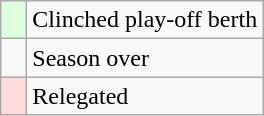<table class="wikitable">
<tr>
<td width=10px  bgcolor=#dfd></td>
<td>Clinched play-off berth</td>
</tr>
<tr>
<td width=10px  bgcolor=></td>
<td>Season over</td>
</tr>
<tr>
<td width=10px  bgcolor=#fdd></td>
<td>Relegated</td>
</tr>
</table>
